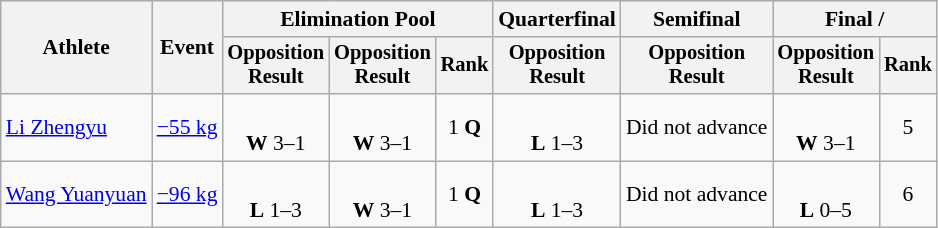<table class="wikitable" style="font-size:90%">
<tr>
<th rowspan="2">Athlete</th>
<th rowspan="2">Event</th>
<th colspan=3>Elimination Pool</th>
<th>Quarterfinal</th>
<th>Semifinal</th>
<th colspan=2>Final / </th>
</tr>
<tr style="font-size: 95%">
<th>Opposition<br>Result</th>
<th>Opposition<br>Result</th>
<th>Rank</th>
<th>Opposition<br>Result</th>
<th>Opposition<br>Result</th>
<th>Opposition<br>Result</th>
<th>Rank</th>
</tr>
<tr align=center>
<td align=left><a href='#'>Li Zhengyu</a></td>
<td align=left><a href='#'>−55 kg</a></td>
<td><br><strong>W</strong> 3–1 <sup></sup></td>
<td><br><strong>W</strong> 3–1 <sup></sup></td>
<td>1 <strong>Q</strong></td>
<td><br><strong>L</strong> 1–3 <sup></sup></td>
<td>Did not advance</td>
<td><br><strong>W</strong> 3–1 <sup></sup></td>
<td>5</td>
</tr>
<tr align=center>
<td align=left><a href='#'>Wang Yuanyuan</a></td>
<td align=left><a href='#'>−96 kg</a></td>
<td><br><strong>L</strong> 1–3 <sup></sup></td>
<td><br><strong>W</strong> 3–1 <sup></sup></td>
<td>1 <strong>Q</strong></td>
<td><br><strong>L</strong> 1–3 <sup></sup></td>
<td>Did not advance</td>
<td><br><strong>L</strong> 0–5 <sup></sup></td>
<td>6</td>
</tr>
</table>
